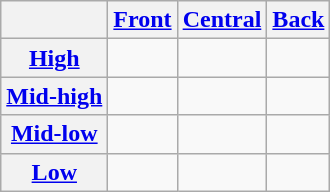<table class="wikitable">
<tr>
<th></th>
<th><a href='#'>Front</a></th>
<th><a href='#'>Central</a></th>
<th><a href='#'>Back</a></th>
</tr>
<tr>
<th><a href='#'>High</a></th>
<td> </td>
<td></td>
<td> </td>
</tr>
<tr>
<th><a href='#'>Mid-high</a></th>
<td> </td>
<td></td>
<td> </td>
</tr>
<tr>
<th><a href='#'>Mid-low</a></th>
<td> </td>
<td></td>
<td> </td>
</tr>
<tr>
<th><a href='#'>Low</a></th>
<td></td>
<td> </td>
<td></td>
</tr>
</table>
